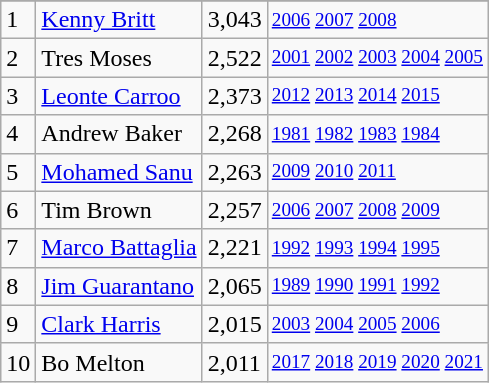<table class="wikitable">
<tr>
</tr>
<tr>
<td>1</td>
<td><a href='#'>Kenny Britt</a></td>
<td>3,043</td>
<td style="font-size:80%;"><a href='#'>2006</a> <a href='#'>2007</a> <a href='#'>2008</a></td>
</tr>
<tr>
<td>2</td>
<td>Tres Moses</td>
<td>2,522</td>
<td style="font-size:80%;"><a href='#'>2001</a> <a href='#'>2002</a> <a href='#'>2003</a> <a href='#'>2004</a> <a href='#'>2005</a></td>
</tr>
<tr>
<td>3</td>
<td><a href='#'>Leonte Carroo</a></td>
<td>2,373</td>
<td style="font-size:80%;"><a href='#'>2012</a> <a href='#'>2013</a> <a href='#'>2014</a> <a href='#'>2015</a></td>
</tr>
<tr>
<td>4</td>
<td>Andrew Baker</td>
<td>2,268</td>
<td style="font-size:80%;"><a href='#'>1981</a> <a href='#'>1982</a> <a href='#'>1983</a> <a href='#'>1984</a></td>
</tr>
<tr>
<td>5</td>
<td><a href='#'>Mohamed Sanu</a></td>
<td>2,263</td>
<td style="font-size:80%;"><a href='#'>2009</a> <a href='#'>2010</a> <a href='#'>2011</a></td>
</tr>
<tr>
<td>6</td>
<td>Tim Brown</td>
<td>2,257</td>
<td style="font-size:80%;"><a href='#'>2006</a> <a href='#'>2007</a> <a href='#'>2008</a> <a href='#'>2009</a></td>
</tr>
<tr>
<td>7</td>
<td><a href='#'>Marco Battaglia</a></td>
<td>2,221</td>
<td style="font-size:80%;"><a href='#'>1992</a> <a href='#'>1993</a> <a href='#'>1994</a> <a href='#'>1995</a></td>
</tr>
<tr>
<td>8</td>
<td><a href='#'>Jim Guarantano</a></td>
<td>2,065</td>
<td style="font-size:80%;"><a href='#'>1989</a> <a href='#'>1990</a> <a href='#'>1991</a> <a href='#'>1992</a></td>
</tr>
<tr>
<td>9</td>
<td><a href='#'>Clark Harris</a></td>
<td>2,015</td>
<td style="font-size:80%;"><a href='#'>2003</a> <a href='#'>2004</a> <a href='#'>2005</a> <a href='#'>2006</a></td>
</tr>
<tr>
<td>10</td>
<td>Bo Melton</td>
<td>2,011</td>
<td style="font-size:80%;"><a href='#'>2017</a> <a href='#'>2018</a> <a href='#'>2019</a> <a href='#'>2020</a> <a href='#'>2021</a></td>
</tr>
</table>
